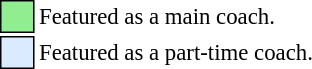<table class="toccolours" style="font-size: 95%; float: left; white-space: nowrap">
<tr>
<td style="background:lightgreen; border:1px solid black">     </td>
<td>Featured as a main coach.</td>
</tr>
<tr>
<td style="background:#DAEBFF; border:1px solid black">     </td>
<td>Featured as a part-time coach.</td>
</tr>
</table>
